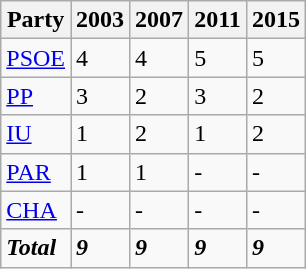<table class="wikitable">
<tr>
<th>Party</th>
<th>2003</th>
<th>2007</th>
<th>2011</th>
<th>2015</th>
</tr>
<tr>
<td><a href='#'>PSOE</a></td>
<td>4</td>
<td>4</td>
<td>5</td>
<td>5</td>
</tr>
<tr>
<td><a href='#'>PP</a></td>
<td>3</td>
<td>2</td>
<td>3</td>
<td>2</td>
</tr>
<tr>
<td><a href='#'>IU</a></td>
<td>1</td>
<td>2</td>
<td>1</td>
<td>2</td>
</tr>
<tr>
<td><a href='#'>PAR</a></td>
<td>1</td>
<td>1</td>
<td>-</td>
<td>-</td>
</tr>
<tr>
<td><a href='#'>CHA</a></td>
<td>-</td>
<td>-</td>
<td>-</td>
<td>-</td>
</tr>
<tr>
<td><strong><em>Total</em></strong></td>
<td><strong><em>9</em></strong></td>
<td><strong><em>9</em></strong></td>
<td><strong><em>9</em></strong></td>
<td><strong><em>9</em></strong></td>
</tr>
</table>
